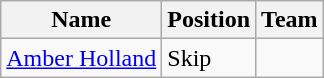<table class="wikitable">
<tr>
<th><strong>Name</strong></th>
<th><strong>Position</strong></th>
<th><strong>Team</strong></th>
</tr>
<tr>
<td><a href='#'>Amber Holland</a></td>
<td>Skip</td>
<td></td>
</tr>
</table>
